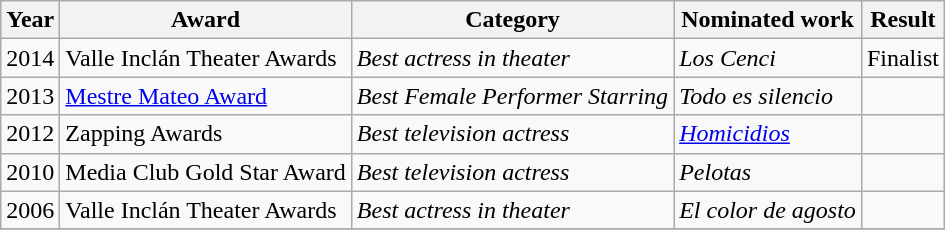<table class="wikitable sortable">
<tr>
<th>Year</th>
<th>Award</th>
<th>Category</th>
<th>Nominated work</th>
<th>Result</th>
</tr>
<tr>
<td>2014</td>
<td>Valle Inclán Theater Awards</td>
<td><em>Best actress in theater</em></td>
<td><em>Los Cenci</em></td>
<td>Finalist</td>
</tr>
<tr>
<td>2013</td>
<td><a href='#'>Mestre Mateo Award</a></td>
<td><em>Best Female Performer Starring</em></td>
<td><em>Todo es silencio</em></td>
<td></td>
</tr>
<tr>
<td>2012</td>
<td>Zapping Awards</td>
<td><em>Best television actress</em></td>
<td><em><a href='#'>Homicidios</a></em> </td>
<td></td>
</tr>
<tr>
<td>2010</td>
<td>Media Club Gold Star Award</td>
<td><em>Best television actress</em></td>
<td><em>Pelotas</em></td>
<td></td>
</tr>
<tr>
<td>2006</td>
<td>Valle Inclán Theater Awards</td>
<td><em>Best actress in theater</em></td>
<td><em>El color de agosto</em></td>
<td></td>
</tr>
<tr>
</tr>
</table>
